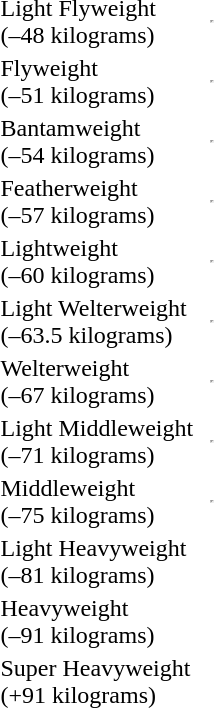<table>
<tr>
<td>Light Flyweight<br>(–48 kilograms)</td>
<td></td>
<td></td>
<td><hr></td>
</tr>
<tr>
<td>Flyweight<br>(–51 kilograms)</td>
<td></td>
<td></td>
<td><hr></td>
</tr>
<tr>
<td>Bantamweight<br>(–54 kilograms)</td>
<td></td>
<td></td>
<td> <hr></td>
</tr>
<tr>
<td>Featherweight<br>(–57 kilograms)</td>
<td></td>
<td></td>
<td><hr></td>
</tr>
<tr>
<td>Lightweight<br>(–60 kilograms)</td>
<td></td>
<td></td>
<td><hr></td>
</tr>
<tr>
<td>Light Welterweight<br>(–63.5 kilograms)</td>
<td></td>
<td></td>
<td><hr></td>
</tr>
<tr>
<td>Welterweight<br>(–67 kilograms)</td>
<td></td>
<td></td>
<td><hr></td>
</tr>
<tr>
<td>Light Middleweight<br>(–71 kilograms)</td>
<td></td>
<td></td>
<td><hr></td>
</tr>
<tr>
<td>Middleweight<br>(–75 kilograms)</td>
<td></td>
<td></td>
<td><hr></td>
</tr>
<tr>
<td>Light Heavyweight<br>(–81 kilograms)</td>
<td></td>
<td></td>
<td><br></td>
</tr>
<tr>
<td>Heavyweight<br>(–91 kilograms)</td>
<td></td>
<td></td>
<td><br></td>
</tr>
<tr>
<td>Super Heavyweight<br>(+91 kilograms)</td>
<td></td>
<td></td>
<td><br></td>
</tr>
</table>
